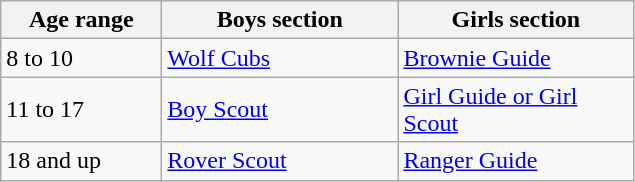<table class="wikitable">
<tr>
<th width="100">Age range</th>
<th width="150">Boys section</th>
<th width="150">Girls section</th>
</tr>
<tr>
<td>8 to 10</td>
<td><a href='#'>Wolf Cubs</a></td>
<td><a href='#'>Brownie Guide</a></td>
</tr>
<tr>
<td>11 to 17</td>
<td><a href='#'>Boy Scout</a></td>
<td><a href='#'>Girl Guide or Girl Scout</a></td>
</tr>
<tr>
<td>18 and up</td>
<td><a href='#'>Rover Scout</a></td>
<td><a href='#'>Ranger Guide</a></td>
</tr>
</table>
